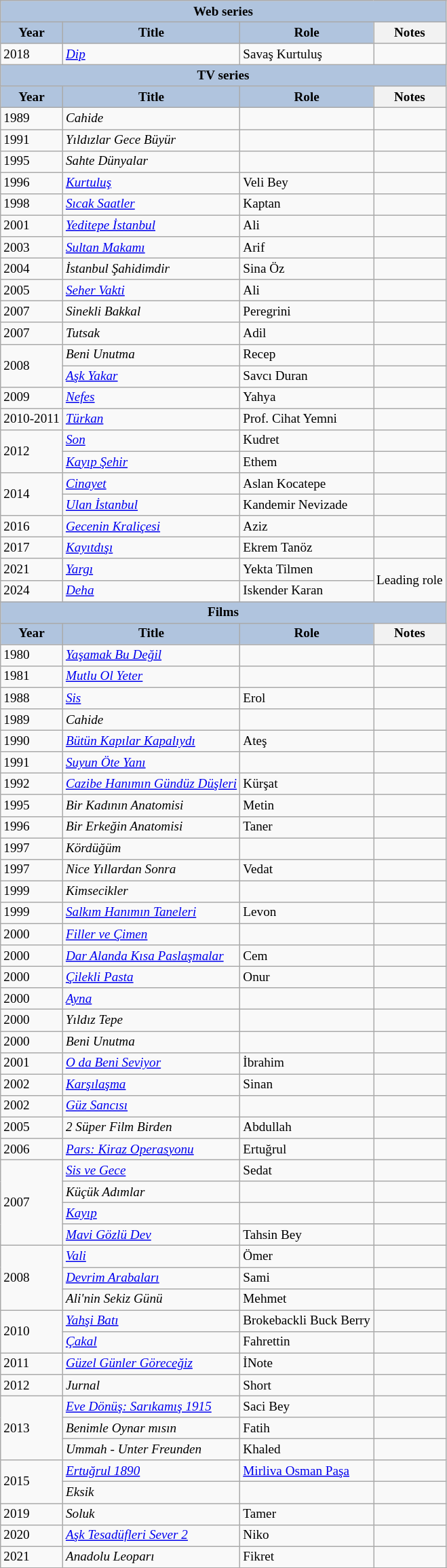<table class="wikitable" style="font-size: 80%;">
<tr>
<th colspan="4" style="background:LightSteelBlue">Web series</th>
</tr>
<tr>
<th style="background:LightSteelBlue">Year</th>
<th style="background:LightSteelBlue">Title</th>
<th style="background:LightSteelBlue">Role</th>
<th>Notes</th>
</tr>
<tr>
<td>2018</td>
<td><em><a href='#'>Dip</a></em></td>
<td>Savaş Kurtuluş</td>
<td></td>
</tr>
<tr>
<th colspan="4" style="background:LightSteelBlue">TV series</th>
</tr>
<tr>
<th style="background:LightSteelBlue">Year</th>
<th style="background:LightSteelBlue">Title</th>
<th style="background:LightSteelBlue">Role</th>
<th>Notes</th>
</tr>
<tr>
<td>1989</td>
<td><em>Cahide</em></td>
<td></td>
<td></td>
</tr>
<tr>
<td>1991</td>
<td><em>Yıldızlar Gece Büyür</em></td>
<td></td>
<td></td>
</tr>
<tr>
<td>1995</td>
<td><em>Sahte Dünyalar</em></td>
<td></td>
<td></td>
</tr>
<tr>
<td>1996</td>
<td><em><a href='#'>Kurtuluş</a></em></td>
<td>Veli Bey</td>
<td></td>
</tr>
<tr>
<td>1998</td>
<td><em><a href='#'>Sıcak Saatler</a></em></td>
<td>Kaptan</td>
<td></td>
</tr>
<tr>
<td>2001</td>
<td><em><a href='#'>Yeditepe İstanbul</a></em></td>
<td>Ali</td>
<td></td>
</tr>
<tr>
<td>2003</td>
<td><em><a href='#'>Sultan Makamı</a></em></td>
<td>Arif</td>
<td></td>
</tr>
<tr>
<td>2004</td>
<td><em>İstanbul Şahidimdir</em></td>
<td>Sina Öz</td>
<td></td>
</tr>
<tr>
<td>2005</td>
<td><em><a href='#'>Seher Vakti</a></em></td>
<td>Ali</td>
<td></td>
</tr>
<tr>
<td>2007</td>
<td><em>Sinekli Bakkal</em></td>
<td>Peregrini</td>
<td></td>
</tr>
<tr>
<td>2007</td>
<td><em>Tutsak</em></td>
<td>Adil</td>
<td></td>
</tr>
<tr>
<td rowspan="2">2008</td>
<td><em>Beni Unutma</em></td>
<td>Recep</td>
<td></td>
</tr>
<tr>
<td><em><a href='#'>Aşk Yakar</a></em></td>
<td>Savcı Duran</td>
<td></td>
</tr>
<tr>
<td>2009</td>
<td><em><a href='#'>Nefes</a></em></td>
<td>Yahya</td>
<td></td>
</tr>
<tr>
<td>2010-2011</td>
<td><em><a href='#'>Türkan</a></em></td>
<td>Prof. Cihat Yemni</td>
<td></td>
</tr>
<tr>
<td rowspan="2">2012</td>
<td><em><a href='#'>Son</a></em></td>
<td>Kudret</td>
<td></td>
</tr>
<tr>
<td><em><a href='#'>Kayıp Şehir</a></em></td>
<td>Ethem</td>
<td></td>
</tr>
<tr>
<td rowspan="2">2014</td>
<td><em><a href='#'>Cinayet</a></em></td>
<td>Aslan Kocatepe</td>
<td></td>
</tr>
<tr>
<td><em><a href='#'>Ulan İstanbul</a></em></td>
<td>Kandemir Nevizade</td>
<td></td>
</tr>
<tr>
<td>2016</td>
<td><em><a href='#'>Gecenin Kraliçesi</a></em></td>
<td>Aziz</td>
<td></td>
</tr>
<tr>
<td>2017</td>
<td><em><a href='#'>Kayıtdışı</a></em></td>
<td>Ekrem Tanöz</td>
<td></td>
</tr>
<tr>
<td>2021</td>
<td><em><a href='#'>Yargı</a></em></td>
<td>Yekta Tilmen</td>
<td rowspan="2">Leading role</td>
</tr>
<tr>
<td>2024</td>
<td><em><a href='#'>Deha</a></em></td>
<td>Iskender Karan</td>
</tr>
<tr>
<th colspan="4" style="background:LightSteelBlue">Films</th>
</tr>
<tr>
<th style="background:LightSteelBlue">Year</th>
<th style="background:LightSteelBlue">Title</th>
<th style="background:LightSteelBlue">Role</th>
<th>Notes</th>
</tr>
<tr>
<td>1980</td>
<td><em><a href='#'>Yaşamak Bu Değil</a></em></td>
<td></td>
<td></td>
</tr>
<tr>
<td>1981</td>
<td><em><a href='#'>Mutlu Ol Yeter</a></em></td>
<td></td>
<td></td>
</tr>
<tr>
<td>1988</td>
<td><em><a href='#'>Sis</a></em></td>
<td>Erol</td>
<td></td>
</tr>
<tr>
<td>1989</td>
<td><em>Cahide</em></td>
<td></td>
<td></td>
</tr>
<tr>
<td>1990</td>
<td><em><a href='#'>Bütün Kapılar Kapalıydı</a></em></td>
<td>Ateş</td>
<td></td>
</tr>
<tr>
<td>1991</td>
<td><em><a href='#'>Suyun Öte Yanı</a></em></td>
<td></td>
<td></td>
</tr>
<tr>
<td>1992</td>
<td><em><a href='#'>Cazibe Hanımın Gündüz Düşleri</a></em></td>
<td>Kürşat</td>
<td></td>
</tr>
<tr>
<td>1995</td>
<td><em>Bir Kadının Anatomisi</em></td>
<td>Metin</td>
<td></td>
</tr>
<tr>
<td>1996</td>
<td><em>Bir Erkeğin Anatomisi</em></td>
<td>Taner</td>
<td></td>
</tr>
<tr>
<td>1997</td>
<td><em>Kördüğüm</em></td>
<td></td>
<td></td>
</tr>
<tr>
<td>1997</td>
<td><em>Nice Yıllardan Sonra</em></td>
<td>Vedat</td>
<td></td>
</tr>
<tr>
<td>1999</td>
<td><em>Kimsecikler</em></td>
<td></td>
<td></td>
</tr>
<tr>
<td>1999</td>
<td><em><a href='#'>Salkım Hanımın Taneleri</a></em></td>
<td>Levon</td>
<td></td>
</tr>
<tr>
<td>2000</td>
<td><em><a href='#'>Filler ve Çimen</a></em></td>
<td></td>
<td></td>
</tr>
<tr>
<td>2000</td>
<td><em><a href='#'>Dar Alanda Kısa Paslaşmalar</a></em></td>
<td>Cem</td>
<td></td>
</tr>
<tr>
<td>2000</td>
<td><em><a href='#'>Çilekli Pasta</a></em></td>
<td>Onur</td>
<td></td>
</tr>
<tr>
<td>2000</td>
<td><em><a href='#'>Ayna</a></em></td>
<td></td>
<td></td>
</tr>
<tr>
<td>2000</td>
<td><em>Yıldız Tepe</em></td>
<td></td>
<td></td>
</tr>
<tr>
<td>2000</td>
<td><em>Beni Unutma</em></td>
<td></td>
<td></td>
</tr>
<tr>
<td>2001</td>
<td><em><a href='#'>O da Beni Seviyor</a></em></td>
<td>İbrahim</td>
<td></td>
</tr>
<tr>
<td>2002</td>
<td><em><a href='#'>Karşılaşma</a></em></td>
<td>Sinan</td>
<td></td>
</tr>
<tr>
<td>2002</td>
<td><em><a href='#'>Güz Sancısı</a></em></td>
<td></td>
<td></td>
</tr>
<tr>
<td>2005</td>
<td><em>2 Süper Film Birden</em></td>
<td>Abdullah</td>
<td></td>
</tr>
<tr>
<td>2006</td>
<td><em><a href='#'>Pars: Kiraz Operasyonu</a></em></td>
<td>Ertuğrul</td>
<td></td>
</tr>
<tr>
<td rowspan="4">2007</td>
<td><em><a href='#'>Sis ve Gece</a></em></td>
<td>Sedat</td>
<td></td>
</tr>
<tr>
<td><em>Küçük Adımlar</em></td>
<td></td>
<td></td>
</tr>
<tr>
<td><em><a href='#'>Kayıp</a></em></td>
<td></td>
<td></td>
</tr>
<tr>
<td><em><a href='#'>Mavi Gözlü Dev</a></em></td>
<td>Tahsin Bey</td>
<td></td>
</tr>
<tr>
<td rowspan="3">2008</td>
<td><em><a href='#'>Vali</a></em></td>
<td>Ömer</td>
<td></td>
</tr>
<tr>
<td><em><a href='#'>Devrim Arabaları</a></em></td>
<td>Sami</td>
<td></td>
</tr>
<tr>
<td><em>Ali'nin Sekiz Günü</em></td>
<td>Mehmet</td>
<td></td>
</tr>
<tr>
<td rowspan="2">2010</td>
<td><em><a href='#'>Yahşi Batı</a></em></td>
<td>Brokebackli Buck Berry</td>
<td></td>
</tr>
<tr>
<td><em><a href='#'>Çakal</a></em></td>
<td>Fahrettin</td>
<td></td>
</tr>
<tr>
<td>2011</td>
<td><em><a href='#'>Güzel Günler Göreceğiz</a></em></td>
<td>İNote</td>
<td></td>
</tr>
<tr>
<td>2012</td>
<td><em>Jurnal</em></td>
<td>Short</td>
<td></td>
</tr>
<tr>
<td rowspan="3">2013</td>
<td><em><a href='#'>Eve Dönüş: Sarıkamış 1915</a></em></td>
<td>Saci Bey</td>
<td></td>
</tr>
<tr>
<td><em>Benimle Oynar mısın</em></td>
<td>Fatih</td>
<td></td>
</tr>
<tr>
<td><em>Ummah - Unter Freunden</em></td>
<td>Khaled</td>
<td></td>
</tr>
<tr>
<td rowspan="2">2015</td>
<td><em><a href='#'>Ertuğrul 1890</a></em></td>
<td><a href='#'>Mirliva Osman Paşa</a></td>
<td></td>
</tr>
<tr>
<td><em>Eksik</em></td>
<td></td>
<td></td>
</tr>
<tr>
<td>2019</td>
<td><em>Soluk</em></td>
<td>Tamer</td>
<td></td>
</tr>
<tr>
<td>2020</td>
<td><em><a href='#'>Aşk Tesadüfleri Sever 2</a></em></td>
<td>Niko</td>
<td></td>
</tr>
<tr>
<td>2021</td>
<td><em>Anadolu Leoparı</em></td>
<td>Fikret</td>
<td></td>
</tr>
<tr>
</tr>
</table>
